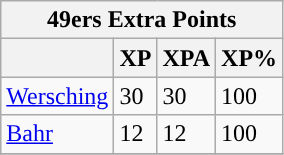<table class="wikitable">
<tr>
<th colspan=4>49ers Extra Points</th>
</tr>
<tr>
<th></th>
<th>XP</th>
<th>XPA</th>
<th>XP%</th>
</tr>
<tr>
<td><a href='#'>Wersching</a></td>
<td>30</td>
<td>30</td>
<td>100</td>
</tr>
<tr>
<td><a href='#'>Bahr</a></td>
<td>12</td>
<td>12</td>
<td>100</td>
</tr>
<tr>
</tr>
</table>
